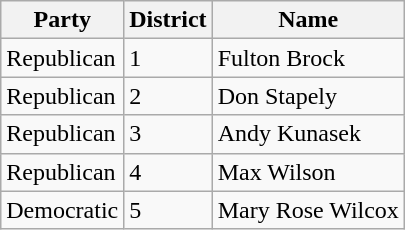<table class="wikitable">
<tr>
<th>Party</th>
<th>District</th>
<th>Name</th>
</tr>
<tr>
<td>Republican</td>
<td>1</td>
<td>Fulton Brock</td>
</tr>
<tr>
<td>Republican</td>
<td>2</td>
<td>Don Stapely</td>
</tr>
<tr>
<td>Republican</td>
<td>3</td>
<td>Andy Kunasek</td>
</tr>
<tr>
<td>Republican</td>
<td>4</td>
<td>Max Wilson</td>
</tr>
<tr>
<td>Democratic</td>
<td>5</td>
<td>Mary Rose Wilcox</td>
</tr>
</table>
